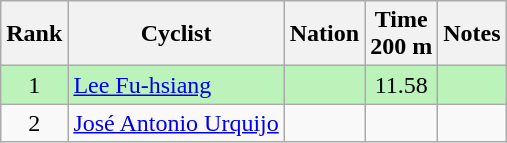<table class="wikitable sortable" style="text-align:center">
<tr>
<th>Rank</th>
<th>Cyclist</th>
<th>Nation</th>
<th>Time<br>200 m</th>
<th>Notes</th>
</tr>
<tr bgcolor=bbf3bb>
<td>1</td>
<td align=left><a href='#'>Lee Fu-hsiang</a></td>
<td align=left></td>
<td>11.58</td>
<td></td>
</tr>
<tr>
<td>2</td>
<td align=left><a href='#'>José Antonio Urquijo</a></td>
<td align=left></td>
<td></td>
<td></td>
</tr>
</table>
